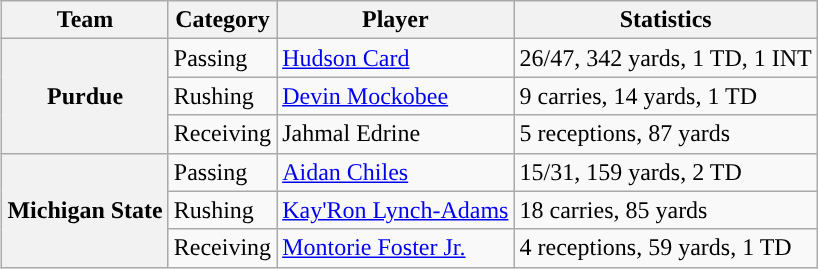<table class="wikitable" style="float:right">
<tr>
<th>Team</th>
<th>Category</th>
<th>Player</th>
<th>Statistics</th>
</tr>
<tr>
<th rowspan=3>Purdue</th>
<td>Passing</td>
<td><a href='#'>Hudson Card</a></td>
<td>26/47, 342 yards, 1 TD, 1 INT</td>
</tr>
<tr>
<td>Rushing</td>
<td><a href='#'>Devin Mockobee</a></td>
<td>9 carries, 14 yards, 1 TD</td>
</tr>
<tr>
<td>Receiving</td>
<td>Jahmal Edrine</td>
<td>5 receptions, 87 yards</td>
</tr>
<tr>
<th rowspan=3>Michigan State</th>
<td>Passing</td>
<td><a href='#'>Aidan Chiles</a></td>
<td>15/31, 159 yards, 2 TD</td>
</tr>
<tr>
<td>Rushing</td>
<td><a href='#'>Kay'Ron Lynch-Adams</a></td>
<td>18 carries, 85 yards</td>
</tr>
<tr>
<td>Receiving</td>
<td><a href='#'>Montorie Foster Jr.</a></td>
<td>4 receptions, 59 yards, 1 TD</td>
</tr>
</table>
